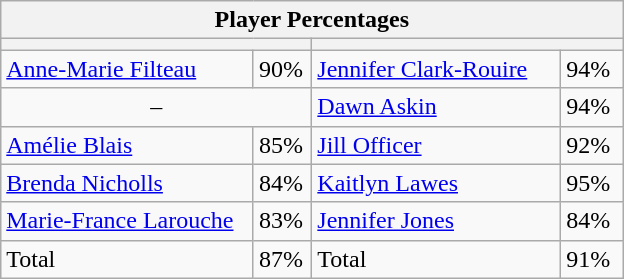<table class="wikitable">
<tr>
<th colspan=4 width=400>Player Percentages</th>
</tr>
<tr>
<th colspan=2 width=200 style="white-space:nowrap;"></th>
<th colspan=2 width=200 style="white-space:nowrap;"></th>
</tr>
<tr>
<td><a href='#'>Anne-Marie Filteau</a></td>
<td>90%</td>
<td><a href='#'>Jennifer Clark-Rouire</a></td>
<td>94%</td>
</tr>
<tr>
<td align=center colspan=2>–</td>
<td><a href='#'>Dawn Askin</a></td>
<td>94%</td>
</tr>
<tr>
<td><a href='#'>Amélie Blais</a></td>
<td>85%</td>
<td><a href='#'>Jill Officer</a></td>
<td>92%</td>
</tr>
<tr>
<td><a href='#'>Brenda Nicholls</a></td>
<td>84%</td>
<td><a href='#'>Kaitlyn Lawes</a></td>
<td>95%</td>
</tr>
<tr>
<td><a href='#'>Marie-France Larouche</a></td>
<td>83%</td>
<td><a href='#'>Jennifer Jones</a></td>
<td>84%</td>
</tr>
<tr>
<td>Total</td>
<td>87%</td>
<td>Total</td>
<td>91%</td>
</tr>
</table>
